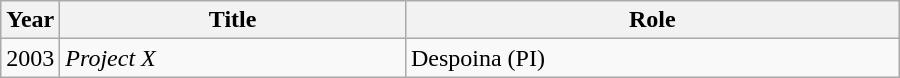<table class="wikitable" style="width:600px">
<tr>
<th width=10>Year</th>
<th>Title</th>
<th>Role</th>
</tr>
<tr>
<td>2003</td>
<td><em>Project X</em></td>
<td>Despoina (PI)</td>
</tr>
</table>
